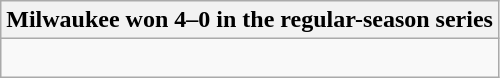<table class="wikitable collapsible collapsed">
<tr>
<th>Milwaukee won 4–0 in the regular-season series</th>
</tr>
<tr>
<td><br>


</td>
</tr>
</table>
